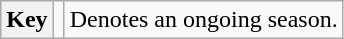<table class="wikitable sortable" style="text-align:center;">
<tr style="white-space: nowrap;">
<th>Key</th>
<td></td>
<td>Denotes an ongoing season.</td>
</tr>
</table>
